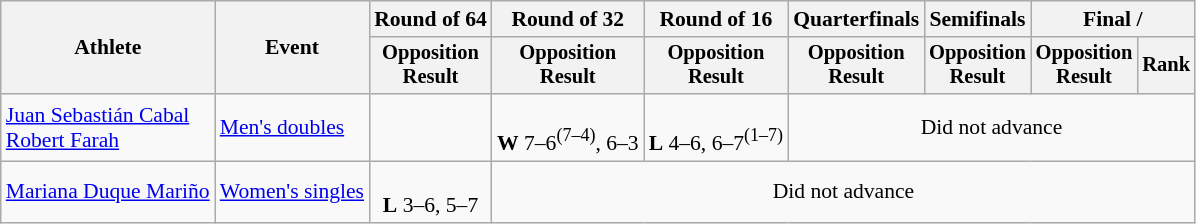<table class="wikitable" style="font-size:90%;">
<tr>
<th rowspan=2>Athlete</th>
<th rowspan=2>Event</th>
<th>Round of 64</th>
<th>Round of 32</th>
<th>Round of 16</th>
<th>Quarterfinals</th>
<th>Semifinals</th>
<th colspan=2>Final / </th>
</tr>
<tr style="font-size:95%">
<th>Opposition<br>Result</th>
<th>Opposition<br>Result</th>
<th>Opposition<br>Result</th>
<th>Opposition<br>Result</th>
<th>Opposition<br>Result</th>
<th>Opposition<br>Result</th>
<th>Rank</th>
</tr>
<tr align=center>
<td align=left><a href='#'>Juan Sebastián Cabal</a><br><a href='#'>Robert Farah</a></td>
<td align=left><a href='#'>Men's doubles</a></td>
<td></td>
<td><br><strong>W</strong> 7–6<sup>(7–4)</sup>, 6–3</td>
<td><br><strong>L</strong> 4–6, 6–7<sup>(1–7)</sup></td>
<td colspan=4>Did not advance</td>
</tr>
<tr align=center>
<td align=left><a href='#'>Mariana Duque Mariño</a></td>
<td align=left><a href='#'>Women's singles</a></td>
<td><br><strong>L</strong> 3–6, 5–7</td>
<td colspan=6>Did not advance</td>
</tr>
</table>
